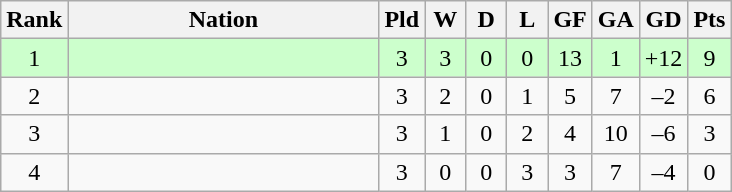<table class="wikitable" style="text-align: center;">
<tr>
<th width=5>Rank</th>
<th width=200>Nation</th>
<th width=20>Pld</th>
<th width=20>W</th>
<th width=20>D</th>
<th width=20>L</th>
<th width=20>GF</th>
<th width=20>GA</th>
<th width=20>GD</th>
<th width=20>Pts</th>
</tr>
<tr style="background:#ccffcc">
<td>1</td>
<td style="text-align:left"></td>
<td>3</td>
<td>3</td>
<td>0</td>
<td>0</td>
<td>13</td>
<td>1</td>
<td>+12</td>
<td>9</td>
</tr>
<tr>
<td>2</td>
<td style="text-align:left"></td>
<td>3</td>
<td>2</td>
<td>0</td>
<td>1</td>
<td>5</td>
<td>7</td>
<td>–2</td>
<td>6</td>
</tr>
<tr>
<td>3</td>
<td style="text-align:left"></td>
<td>3</td>
<td>1</td>
<td>0</td>
<td>2</td>
<td>4</td>
<td>10</td>
<td>–6</td>
<td>3</td>
</tr>
<tr>
<td>4</td>
<td style="text-align:left"></td>
<td>3</td>
<td>0</td>
<td>0</td>
<td>3</td>
<td>3</td>
<td>7</td>
<td>–4</td>
<td>0</td>
</tr>
</table>
